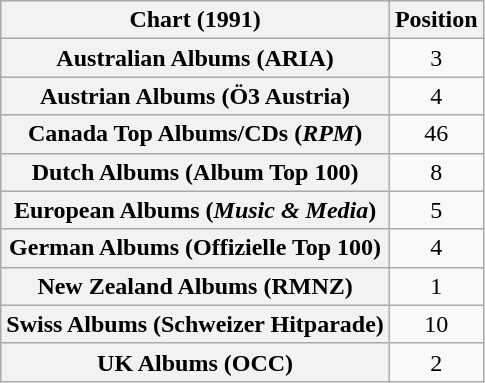<table class="wikitable sortable plainrowheaders" style="text-align:center">
<tr>
<th scope="col">Chart (1991)</th>
<th scope="col">Position</th>
</tr>
<tr>
<th scope="row">Australian Albums (ARIA)</th>
<td>3</td>
</tr>
<tr>
<th scope="row">Austrian Albums (Ö3 Austria)</th>
<td>4</td>
</tr>
<tr>
<th scope="row">Canada Top Albums/CDs (<em>RPM</em>)</th>
<td>46</td>
</tr>
<tr>
<th scope="row">Dutch Albums (Album Top 100)</th>
<td>8</td>
</tr>
<tr>
<th scope="row">European Albums (<em>Music & Media</em>)</th>
<td>5</td>
</tr>
<tr>
<th scope="row">German Albums (Offizielle Top 100)</th>
<td>4</td>
</tr>
<tr>
<th scope="row">New Zealand Albums (RMNZ)</th>
<td>1</td>
</tr>
<tr>
<th scope="row">Swiss Albums (Schweizer Hitparade)</th>
<td>10</td>
</tr>
<tr>
<th scope="row">UK Albums (OCC)</th>
<td>2</td>
</tr>
</table>
